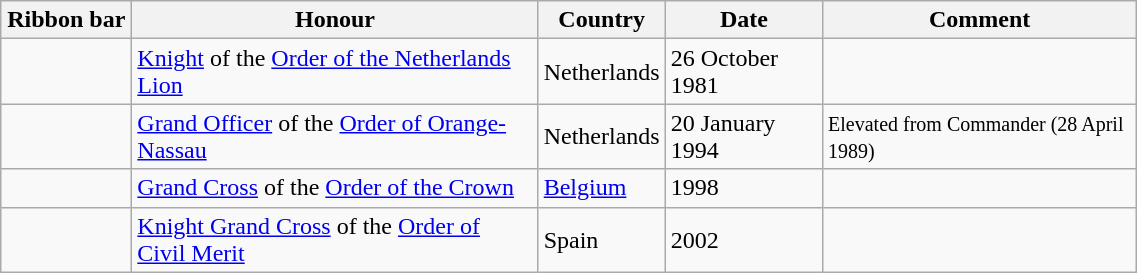<table class="wikitable" style="width:60%;">
<tr>
<th style="width:80px;">Ribbon bar</th>
<th>Honour</th>
<th>Country</th>
<th>Date</th>
<th>Comment</th>
</tr>
<tr>
<td></td>
<td><a href='#'>Knight</a> of the <a href='#'>Order of the Netherlands Lion</a></td>
<td>Netherlands</td>
<td>26 October 1981</td>
<td></td>
</tr>
<tr>
<td></td>
<td><a href='#'>Grand Officer</a> of the <a href='#'>Order of Orange-Nassau</a></td>
<td>Netherlands</td>
<td>20 January 1994</td>
<td><small>Elevated from Commander (28 April 1989)</small></td>
</tr>
<tr>
<td></td>
<td><a href='#'>Grand Cross</a> of the <a href='#'>Order of the Crown</a></td>
<td><a href='#'>Belgium</a></td>
<td>1998</td>
<td></td>
</tr>
<tr>
<td></td>
<td><a href='#'>Knight Grand Cross</a> of the <a href='#'>Order of Civil Merit</a></td>
<td>Spain</td>
<td>2002</td>
<td></td>
</tr>
</table>
